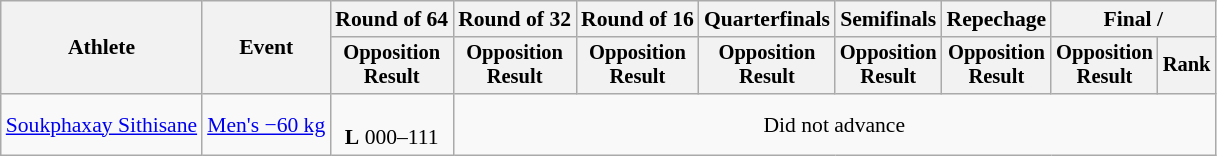<table class="wikitable" style="font-size:90%">
<tr>
<th rowspan=2>Athlete</th>
<th rowspan=2>Event</th>
<th>Round of 64</th>
<th>Round of 32</th>
<th>Round of 16</th>
<th>Quarterfinals</th>
<th>Semifinals</th>
<th>Repechage</th>
<th colspan=2>Final / </th>
</tr>
<tr style="font-size:95%">
<th>Opposition<br>Result</th>
<th>Opposition<br>Result</th>
<th>Opposition<br>Result</th>
<th>Opposition<br>Result</th>
<th>Opposition<br>Result</th>
<th>Opposition<br>Result</th>
<th>Opposition<br>Result</th>
<th>Rank</th>
</tr>
<tr align=center>
<td align=left><a href='#'>Soukphaxay Sithisane</a></td>
<td align=left><a href='#'>Men's −60 kg</a></td>
<td><br><strong>L</strong> 000–111</td>
<td colspan=7>Did not advance</td>
</tr>
</table>
